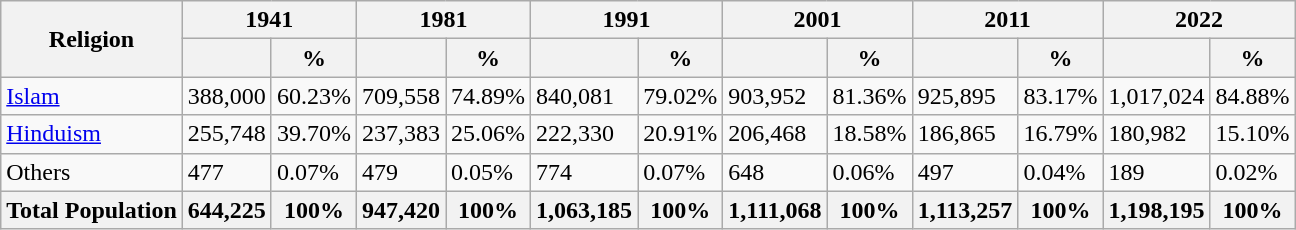<table class="wikitable sortable">
<tr>
<th rowspan="2">Religion</th>
<th colspan="2">1941</th>
<th colspan="2">1981</th>
<th colspan="2">1991</th>
<th colspan="2">2001</th>
<th colspan="2">2011</th>
<th colspan="2">2022</th>
</tr>
<tr>
<th></th>
<th>%</th>
<th></th>
<th>%</th>
<th></th>
<th>%</th>
<th></th>
<th>%</th>
<th></th>
<th>%</th>
<th></th>
<th>%</th>
</tr>
<tr>
<td><a href='#'>Islam</a> </td>
<td>388,000</td>
<td>60.23%</td>
<td>709,558</td>
<td>74.89%</td>
<td>840,081</td>
<td>79.02%</td>
<td>903,952</td>
<td>81.36%</td>
<td>925,895</td>
<td>83.17%</td>
<td>1,017,024</td>
<td>84.88%</td>
</tr>
<tr>
<td><a href='#'>Hinduism</a> </td>
<td>255,748</td>
<td>39.70%</td>
<td>237,383</td>
<td>25.06%</td>
<td>222,330</td>
<td>20.91%</td>
<td>206,468</td>
<td>18.58%</td>
<td>186,865</td>
<td>16.79%</td>
<td>180,982</td>
<td>15.10%</td>
</tr>
<tr>
<td>Others </td>
<td>477</td>
<td>0.07%</td>
<td>479</td>
<td>0.05%</td>
<td>774</td>
<td>0.07%</td>
<td>648</td>
<td>0.06%</td>
<td>497</td>
<td>0.04%</td>
<td>189</td>
<td>0.02%</td>
</tr>
<tr>
<th>Total Population</th>
<th>644,225</th>
<th>100%</th>
<th>947,420</th>
<th>100%</th>
<th>1,063,185</th>
<th>100%</th>
<th>1,111,068</th>
<th>100%</th>
<th>1,113,257</th>
<th>100%</th>
<th>1,198,195</th>
<th>100%</th>
</tr>
</table>
